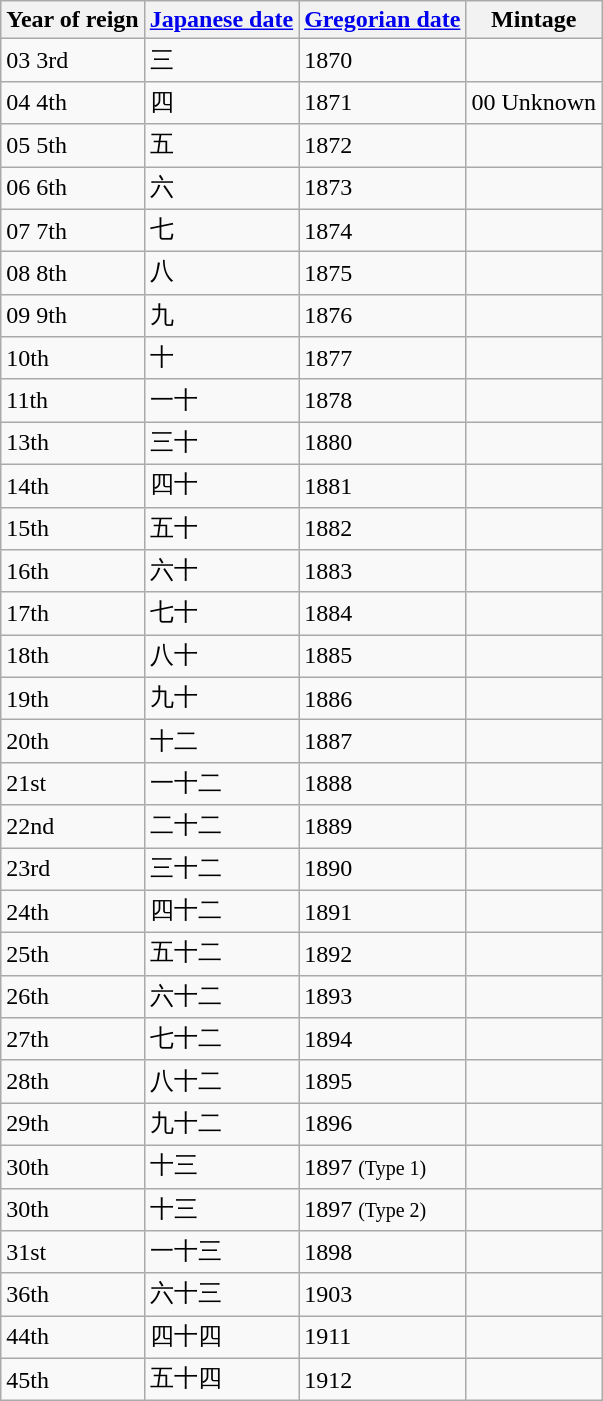<table class="wikitable sortable">
<tr>
<th>Year of reign</th>
<th class="unsortable"><a href='#'>Japanese date</a></th>
<th><a href='#'>Gregorian date</a></th>
<th>Mintage</th>
</tr>
<tr>
<td><span>03</span> 3rd</td>
<td>三</td>
<td>1870</td>
<td></td>
</tr>
<tr>
<td><span>04</span> 4th</td>
<td>四</td>
<td>1871</td>
<td align="center"><span>00</span> Unknown</td>
</tr>
<tr>
<td><span>05</span> 5th</td>
<td>五</td>
<td>1872</td>
<td></td>
</tr>
<tr>
<td><span>06</span> 6th</td>
<td>六</td>
<td>1873</td>
<td></td>
</tr>
<tr>
<td><span>07</span> 7th</td>
<td>七</td>
<td>1874</td>
<td></td>
</tr>
<tr>
<td><span>08</span> 8th</td>
<td>八</td>
<td>1875</td>
<td></td>
</tr>
<tr>
<td><span>09</span> 9th</td>
<td>九</td>
<td>1876</td>
<td></td>
</tr>
<tr>
<td>10th</td>
<td>十</td>
<td>1877</td>
<td></td>
</tr>
<tr>
<td>11th</td>
<td>一十</td>
<td>1878</td>
<td></td>
</tr>
<tr>
<td>13th</td>
<td>三十</td>
<td>1880</td>
<td></td>
</tr>
<tr>
<td>14th</td>
<td>四十</td>
<td>1881</td>
<td></td>
</tr>
<tr>
<td>15th</td>
<td>五十</td>
<td>1882</td>
<td></td>
</tr>
<tr>
<td>16th</td>
<td>六十</td>
<td>1883</td>
<td></td>
</tr>
<tr>
<td>17th</td>
<td>七十</td>
<td>1884</td>
<td></td>
</tr>
<tr>
<td>18th</td>
<td>八十</td>
<td>1885</td>
<td></td>
</tr>
<tr>
<td>19th</td>
<td>九十</td>
<td>1886</td>
<td></td>
</tr>
<tr>
<td>20th</td>
<td>十二</td>
<td>1887</td>
<td></td>
</tr>
<tr>
<td>21st</td>
<td>一十二</td>
<td>1888</td>
<td></td>
</tr>
<tr>
<td>22nd</td>
<td>二十二</td>
<td>1889</td>
<td></td>
</tr>
<tr>
<td>23rd</td>
<td>三十二</td>
<td>1890</td>
<td></td>
</tr>
<tr>
<td>24th</td>
<td>四十二</td>
<td>1891</td>
<td></td>
</tr>
<tr>
<td>25th</td>
<td>五十二</td>
<td>1892</td>
<td></td>
</tr>
<tr>
<td>26th</td>
<td>六十二</td>
<td>1893</td>
<td></td>
</tr>
<tr>
<td>27th</td>
<td>七十二</td>
<td>1894</td>
<td></td>
</tr>
<tr>
<td>28th</td>
<td>八十二</td>
<td>1895</td>
<td></td>
</tr>
<tr>
<td>29th</td>
<td>九十二</td>
<td>1896</td>
<td></td>
</tr>
<tr>
<td>30th</td>
<td>十三</td>
<td>1897 <small>(Type 1)</small></td>
<td></td>
</tr>
<tr>
<td>30th</td>
<td>十三</td>
<td>1897 <small>(Type 2)</small></td>
<td></td>
</tr>
<tr>
<td>31st</td>
<td>一十三</td>
<td>1898</td>
<td></td>
</tr>
<tr>
<td>36th</td>
<td>六十三</td>
<td>1903</td>
<td></td>
</tr>
<tr>
<td>44th</td>
<td>四十四</td>
<td>1911</td>
<td></td>
</tr>
<tr>
<td>45th</td>
<td>五十四</td>
<td>1912</td>
<td></td>
</tr>
</table>
